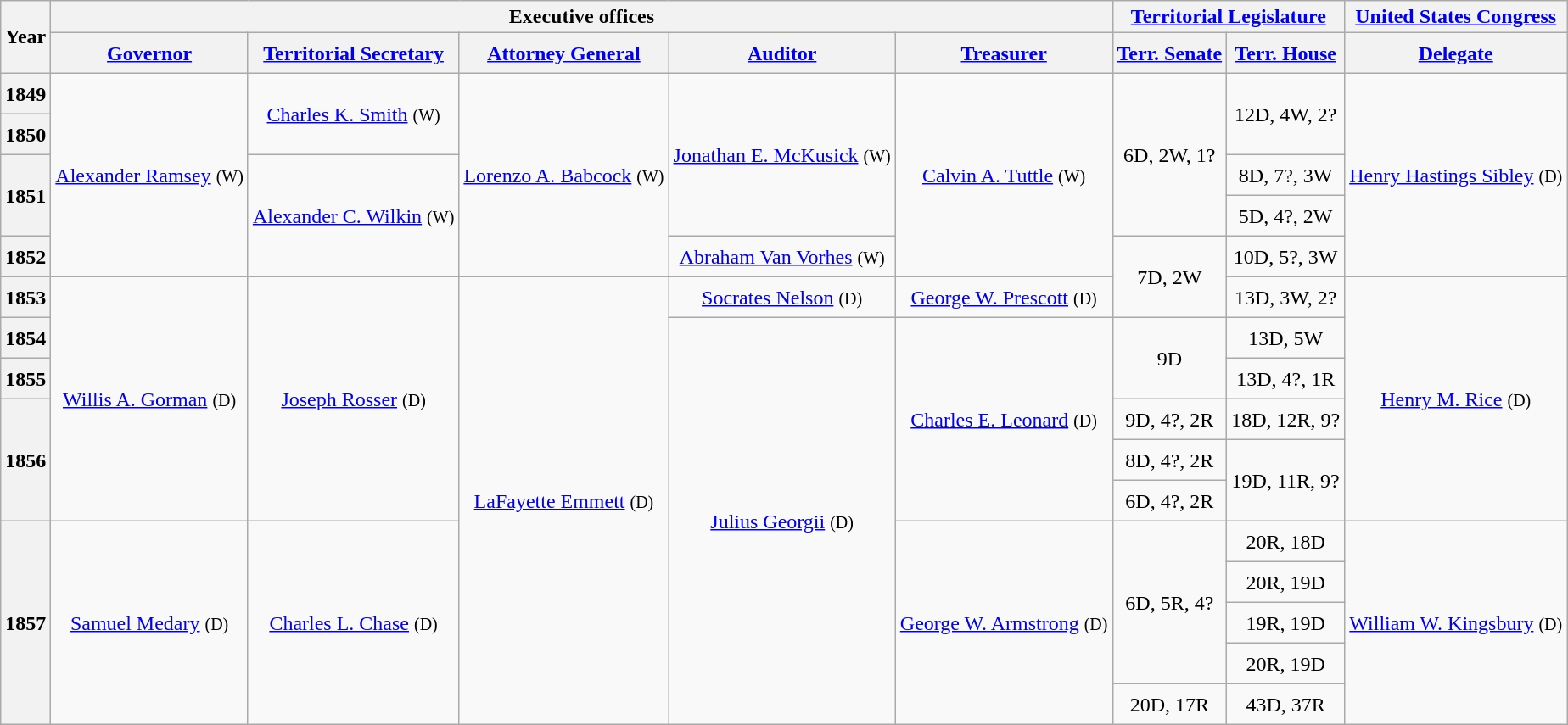<table class="wikitable" style="text-align:center">
<tr>
<th rowspan=2>Year</th>
<th colspan="5">Executive offices</th>
<th colspan=2><a href='#'>Territorial Legislature</a></th>
<th><a href='#'>United States Congress</a></th>
</tr>
<tr style="height:2em">
<th><a href='#'>Governor</a></th>
<th><a href='#'>Territorial Secretary</a></th>
<th><a href='#'>Attorney General</a></th>
<th><a href='#'>Auditor</a></th>
<th><a href='#'>Treasurer</a></th>
<th><a href='#'>Terr. Senate</a></th>
<th><a href='#'>Terr. House</a></th>
<th><a href='#'>Delegate</a></th>
</tr>
<tr style="height:2em">
<th>1849</th>
<td rowspan=5 ><a href='#'>Alexander Ramsey</a> <small>(W)</small></td>
<td rowspan=2 ><a href='#'>Charles K. Smith</a> <small>(W)</small></td>
<td rowspan=5 ><a href='#'>Lorenzo A. Babcock</a> <small>(W)</small></td>
<td rowspan=4 ><a href='#'>Jonathan E. McKusick</a> <small>(W)</small></td>
<td rowspan=5 ><a href='#'>Calvin A. Tuttle</a> <small>(W)</small></td>
<td rowspan=4 >6D, 2W, 1?</td>
<td rowspan=2 >12D, 4W, 2?</td>
<td rowspan=5 ><a href='#'>Henry Hastings Sibley</a> <small>(D)</small></td>
</tr>
<tr style="height:2em">
<th>1850</th>
</tr>
<tr style="height:2em">
<th rowspan=2>1851</th>
<td rowspan=3 ><a href='#'>Alexander C. Wilkin</a> <small>(W)</small></td>
<td>8D, 7?, 3W</td>
</tr>
<tr style="height:2em">
<td>5D, 4?, 2W</td>
</tr>
<tr style="height:2em">
<th>1852</th>
<td><a href='#'>Abraham Van Vorhes</a> <small>(W)</small></td>
<td rowspan=2 >7D, 2W</td>
<td>10D, 5?, 3W</td>
</tr>
<tr style="height:2em">
<th>1853</th>
<td rowspan=6 ><a href='#'>Willis A. Gorman</a> <small>(D)</small></td>
<td rowspan=6 ><a href='#'>Joseph Rosser</a> <small>(D)</small></td>
<td rowspan=11 ><a href='#'>LaFayette Emmett</a> <small>(D)</small></td>
<td><a href='#'>Socrates Nelson</a> <small>(D)</small></td>
<td><a href='#'>George W. Prescott</a> <small>(D)</small></td>
<td>13D, 3W, 2?</td>
<td rowspan=6 ><a href='#'>Henry M. Rice</a> <small>(D)</small></td>
</tr>
<tr style="height:2em">
<th>1854</th>
<td rowspan=10 ><a href='#'>Julius Georgii</a> <small>(D)</small></td>
<td rowspan=5 ><a href='#'>Charles E. Leonard</a> <small>(D)</small></td>
<td rowspan=2 >9D</td>
<td>13D, 5W</td>
</tr>
<tr style="height:2em">
<th>1855</th>
<td>13D, 4?, 1R</td>
</tr>
<tr style="height:2em">
<th rowspan=3>1856</th>
<td>9D, 4?, 2R</td>
<td>18D, 12R, 9?</td>
</tr>
<tr style="height:2em">
<td>8D, 4?, 2R</td>
<td rowspan=2 >19D, 11R, 9?</td>
</tr>
<tr style="height:2em">
<td>6D, 4?, 2R</td>
</tr>
<tr style="height:2em">
<th rowspan=5>1857</th>
<td rowspan=5 ><a href='#'>Samuel Medary</a> <small>(D)</small></td>
<td rowspan=5 ><a href='#'>Charles L. Chase</a> <small>(D)</small></td>
<td rowspan="5" ><a href='#'>George W. Armstrong</a> <small>(D)</small></td>
<td rowspan=4 >6D, 5R, 4?</td>
<td>20R, 18D</td>
<td rowspan=5 ><a href='#'>William W. Kingsbury</a> <small>(D)</small></td>
</tr>
<tr style="height:2em">
<td>20R, 19D</td>
</tr>
<tr style="height:2em">
<td>19R, 19D</td>
</tr>
<tr style="height:2em">
<td>20R, 19D</td>
</tr>
<tr style="height:2em">
<td>20D, 17R</td>
<td>43D, 37R</td>
</tr>
</table>
